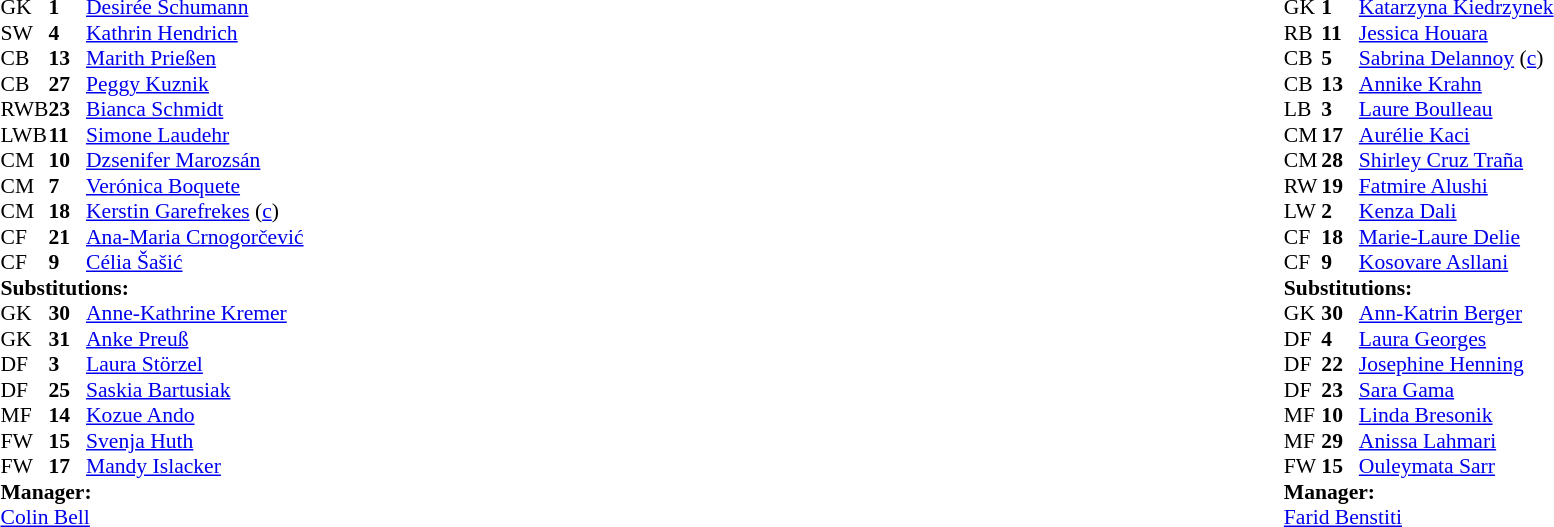<table width="100%">
<tr>
<td valign="top" width="50%"><br><table style="font-size: 90%" cellspacing="0" cellpadding="0">
<tr>
<th width="25"></th>
<th width="25"></th>
</tr>
<tr>
<td>GK</td>
<td><strong>1</strong></td>
<td> <a href='#'>Desirée Schumann</a></td>
</tr>
<tr>
<td>SW</td>
<td><strong>4</strong></td>
<td> <a href='#'>Kathrin Hendrich</a></td>
</tr>
<tr>
<td>CB</td>
<td><strong>13</strong></td>
<td> <a href='#'>Marith Prießen</a></td>
</tr>
<tr>
<td>CB</td>
<td><strong>27</strong></td>
<td> <a href='#'>Peggy Kuznik</a></td>
</tr>
<tr>
<td>RWB</td>
<td><strong>23</strong></td>
<td> <a href='#'>Bianca Schmidt</a></td>
<td></td>
<td></td>
</tr>
<tr>
<td>LWB</td>
<td><strong>11</strong></td>
<td> <a href='#'>Simone Laudehr</a></td>
<td></td>
<td></td>
</tr>
<tr>
<td>CM</td>
<td><strong>10</strong></td>
<td> <a href='#'>Dzsenifer Marozsán</a></td>
</tr>
<tr>
<td>CM</td>
<td><strong>7</strong></td>
<td> <a href='#'>Verónica Boquete</a></td>
</tr>
<tr>
<td>CM</td>
<td><strong>18</strong></td>
<td> <a href='#'>Kerstin Garefrekes</a> (<a href='#'>c</a>)</td>
</tr>
<tr>
<td>CF</td>
<td><strong>21</strong></td>
<td> <a href='#'>Ana-Maria Crnogorčević</a></td>
<td></td>
<td></td>
</tr>
<tr>
<td>CF</td>
<td><strong>9</strong></td>
<td> <a href='#'>Célia Šašić</a></td>
</tr>
<tr>
<td colspan=3><strong>Substitutions:</strong></td>
</tr>
<tr>
<td>GK</td>
<td><strong>30</strong></td>
<td> <a href='#'>Anne-Kathrine Kremer</a></td>
</tr>
<tr>
<td>GK</td>
<td><strong>31</strong></td>
<td> <a href='#'>Anke Preuß</a></td>
</tr>
<tr>
<td>DF</td>
<td><strong>3</strong></td>
<td> <a href='#'>Laura Störzel</a></td>
</tr>
<tr>
<td>DF</td>
<td><strong>25</strong></td>
<td> <a href='#'>Saskia Bartusiak</a></td>
</tr>
<tr>
<td>MF</td>
<td><strong>14</strong></td>
<td> <a href='#'>Kozue Ando</a></td>
<td></td>
<td></td>
</tr>
<tr>
<td>FW</td>
<td><strong>15</strong></td>
<td> <a href='#'>Svenja Huth</a></td>
<td></td>
<td></td>
</tr>
<tr>
<td>FW</td>
<td><strong>17</strong></td>
<td> <a href='#'>Mandy Islacker</a></td>
<td></td>
<td></td>
</tr>
<tr>
<td colspan=3><strong>Manager:</strong></td>
</tr>
<tr>
<td colspan=3> <a href='#'>Colin Bell</a></td>
</tr>
</table>
</td>
<td valign="top"></td>
<td valign="top" width="50%"><br><table style="font-size: 90%" cellspacing="0" cellpadding="0" align="center">
<tr>
<th width=25></th>
<th width=25></th>
</tr>
<tr>
<td>GK</td>
<td><strong>1</strong></td>
<td> <a href='#'>Katarzyna Kiedrzynek</a></td>
</tr>
<tr>
<td>RB</td>
<td><strong>11</strong></td>
<td> <a href='#'>Jessica Houara</a></td>
</tr>
<tr>
<td>CB</td>
<td><strong>5</strong></td>
<td> <a href='#'>Sabrina Delannoy</a> (<a href='#'>c</a>)</td>
<td></td>
</tr>
<tr>
<td>CB</td>
<td><strong>13</strong></td>
<td> <a href='#'>Annike Krahn</a></td>
<td></td>
</tr>
<tr>
<td>LB</td>
<td><strong>3</strong></td>
<td> <a href='#'>Laure Boulleau</a></td>
<td></td>
<td></td>
</tr>
<tr>
<td>CM</td>
<td><strong>17</strong></td>
<td> <a href='#'>Aurélie Kaci</a></td>
</tr>
<tr>
<td>CM</td>
<td><strong>28</strong></td>
<td> <a href='#'>Shirley Cruz Traña</a></td>
</tr>
<tr>
<td>RW</td>
<td><strong>19</strong></td>
<td> <a href='#'>Fatmire Alushi</a></td>
<td></td>
<td></td>
</tr>
<tr>
<td>LW</td>
<td><strong>2</strong></td>
<td> <a href='#'>Kenza Dali</a></td>
</tr>
<tr>
<td>CF</td>
<td><strong>18</strong></td>
<td> <a href='#'>Marie-Laure Delie</a></td>
</tr>
<tr>
<td>CF</td>
<td><strong>9</strong></td>
<td> <a href='#'>Kosovare Asllani</a></td>
<td></td>
<td></td>
</tr>
<tr>
<td colspan=3><strong>Substitutions:</strong></td>
</tr>
<tr>
<td>GK</td>
<td><strong>30</strong></td>
<td> <a href='#'>Ann-Katrin Berger</a></td>
</tr>
<tr>
<td>DF</td>
<td><strong>4</strong></td>
<td> <a href='#'>Laura Georges</a></td>
<td></td>
<td></td>
</tr>
<tr>
<td>DF</td>
<td><strong>22</strong></td>
<td> <a href='#'>Josephine Henning</a></td>
<td></td>
<td></td>
</tr>
<tr>
<td>DF</td>
<td><strong>23</strong></td>
<td> <a href='#'>Sara Gama</a></td>
</tr>
<tr>
<td>MF</td>
<td><strong>10</strong></td>
<td> <a href='#'>Linda Bresonik</a></td>
</tr>
<tr>
<td>MF</td>
<td><strong>29</strong></td>
<td> <a href='#'>Anissa Lahmari</a></td>
</tr>
<tr>
<td>FW</td>
<td><strong>15</strong></td>
<td> <a href='#'>Ouleymata Sarr</a></td>
<td></td>
<td></td>
</tr>
<tr>
<td colspan=3><strong>Manager:</strong></td>
</tr>
<tr>
<td colspan=3><a href='#'>Farid Benstiti</a></td>
</tr>
</table>
</td>
</tr>
</table>
